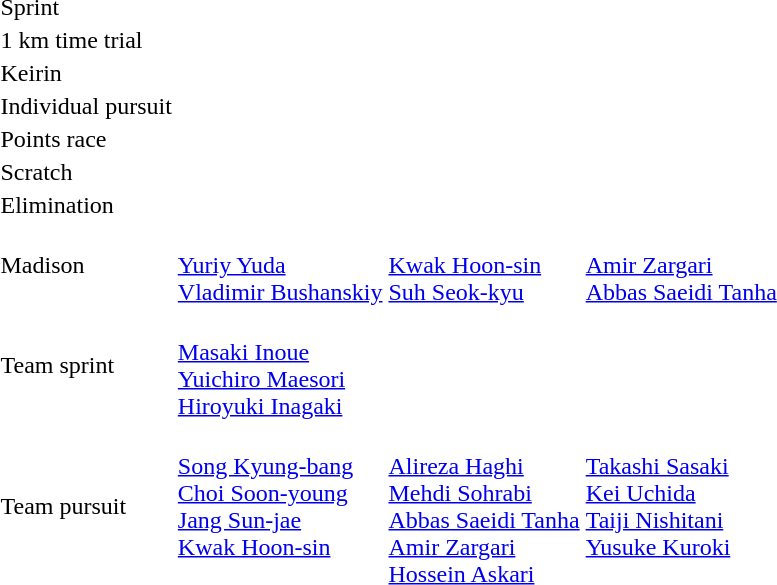<table>
<tr>
<td>Sprint</td>
<td></td>
<td></td>
<td></td>
</tr>
<tr>
<td>1 km time trial</td>
<td></td>
<td></td>
<td></td>
</tr>
<tr>
<td>Keirin</td>
<td></td>
<td></td>
<td></td>
</tr>
<tr>
<td>Individual pursuit</td>
<td></td>
<td></td>
<td></td>
</tr>
<tr>
<td>Points race</td>
<td></td>
<td></td>
<td></td>
</tr>
<tr>
<td>Scratch</td>
<td></td>
<td></td>
<td></td>
</tr>
<tr>
<td>Elimination</td>
<td></td>
<td></td>
<td></td>
</tr>
<tr>
<td>Madison</td>
<td><br><a href='#'>Yuriy Yuda</a><br><a href='#'>Vladimir Bushanskiy</a></td>
<td><br><a href='#'>Kwak Hoon-sin</a><br><a href='#'>Suh Seok-kyu</a></td>
<td><br><a href='#'>Amir Zargari</a><br><a href='#'>Abbas Saeidi Tanha</a></td>
</tr>
<tr>
<td>Team sprint</td>
<td><br><a href='#'>Masaki Inoue</a><br><a href='#'>Yuichiro Maesori</a><br><a href='#'>Hiroyuki Inagaki</a></td>
<td valign=top></td>
<td valign=top></td>
</tr>
<tr>
<td>Team pursuit</td>
<td valign=top><br><a href='#'>Song Kyung-bang</a><br><a href='#'>Choi Soon-young</a><br><a href='#'>Jang Sun-jae</a><br><a href='#'>Kwak Hoon-sin</a></td>
<td><br><a href='#'>Alireza Haghi</a><br><a href='#'>Mehdi Sohrabi</a><br><a href='#'>Abbas Saeidi Tanha</a><br><a href='#'>Amir Zargari</a><br><a href='#'>Hossein Askari</a></td>
<td valign=top><br><a href='#'>Takashi Sasaki</a><br><a href='#'>Kei Uchida</a><br><a href='#'>Taiji Nishitani</a><br><a href='#'>Yusuke Kuroki</a></td>
</tr>
</table>
